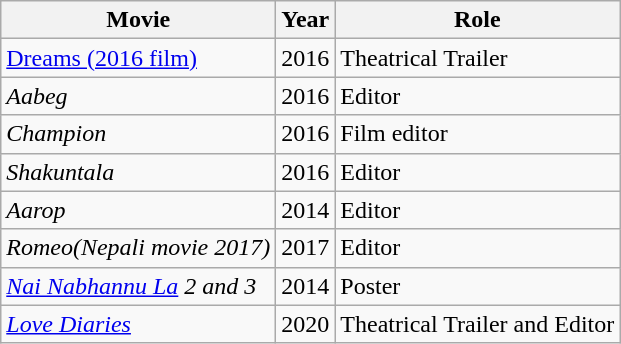<table class="wikitable sortable">
<tr>
<th>Movie</th>
<th>Year</th>
<th>Role</th>
</tr>
<tr>
<td><a href='#'>Dreams (2016 film)</a></td>
<td>2016</td>
<td>Theatrical Trailer</td>
</tr>
<tr>
<td><em>Aabeg</em></td>
<td>2016</td>
<td>Editor</td>
</tr>
<tr>
<td><em>Champion </em></td>
<td>2016</td>
<td>Film editor</td>
</tr>
<tr>
<td><em>Shakuntala</em></td>
<td>2016</td>
<td>Editor</td>
</tr>
<tr>
<td><em>Aarop</em></td>
<td>2014</td>
<td>Editor</td>
</tr>
<tr>
<td><em>Romeo(Nepali movie 2017)</em></td>
<td>2017</td>
<td>Editor</td>
</tr>
<tr>
<td><em><a href='#'>Nai Nabhannu La</a> 2 and 3</em></td>
<td>2014</td>
<td>Poster</td>
</tr>
<tr>
<td><em><a href='#'>Love Diaries</a></em></td>
<td>2020</td>
<td>Theatrical Trailer and Editor</td>
</tr>
</table>
